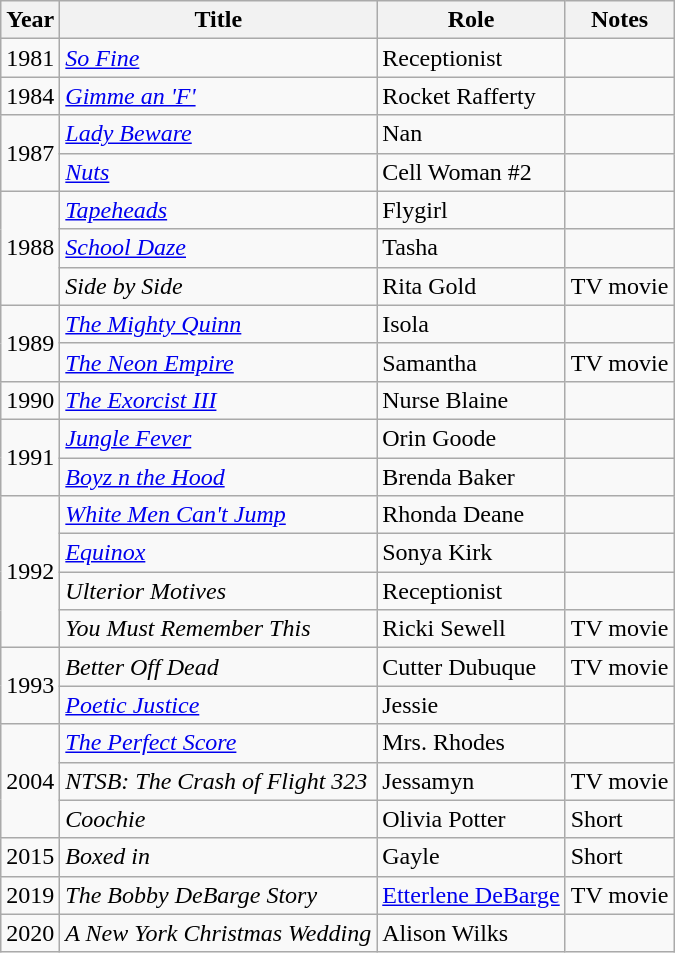<table class="wikitable sortable">
<tr>
<th>Year</th>
<th>Title</th>
<th>Role</th>
<th>Notes</th>
</tr>
<tr>
<td>1981</td>
<td><em><a href='#'>So Fine</a></em></td>
<td>Receptionist</td>
<td></td>
</tr>
<tr>
<td>1984</td>
<td><em><a href='#'>Gimme an 'F'</a></em></td>
<td>Rocket Rafferty</td>
<td></td>
</tr>
<tr>
<td rowspan="2">1987</td>
<td><em><a href='#'>Lady Beware</a></em></td>
<td>Nan</td>
<td></td>
</tr>
<tr>
<td><em><a href='#'>Nuts</a></em></td>
<td>Cell Woman #2</td>
<td></td>
</tr>
<tr>
<td rowspan="3">1988</td>
<td><em><a href='#'>Tapeheads</a></em></td>
<td>Flygirl</td>
<td></td>
</tr>
<tr>
<td><em><a href='#'>School Daze</a></em></td>
<td>Tasha</td>
<td></td>
</tr>
<tr>
<td><em>Side by Side</em></td>
<td>Rita Gold</td>
<td>TV movie</td>
</tr>
<tr>
<td rowspan="2">1989</td>
<td><em><a href='#'>The Mighty Quinn</a></em></td>
<td>Isola</td>
<td></td>
</tr>
<tr>
<td><em><a href='#'>The Neon Empire</a></em></td>
<td>Samantha</td>
<td>TV movie</td>
</tr>
<tr>
<td>1990</td>
<td><em><a href='#'>The Exorcist III</a></em></td>
<td>Nurse Blaine</td>
<td></td>
</tr>
<tr>
<td rowspan="2">1991</td>
<td><em><a href='#'>Jungle Fever</a></em></td>
<td>Orin Goode</td>
<td></td>
</tr>
<tr>
<td><em><a href='#'>Boyz n the Hood</a></em></td>
<td>Brenda Baker</td>
<td></td>
</tr>
<tr>
<td rowspan="4">1992</td>
<td><em><a href='#'>White Men Can't Jump</a></em></td>
<td>Rhonda Deane</td>
<td></td>
</tr>
<tr>
<td><em><a href='#'>Equinox</a></em></td>
<td>Sonya Kirk</td>
<td></td>
</tr>
<tr>
<td><em>Ulterior Motives</em></td>
<td>Receptionist</td>
<td></td>
</tr>
<tr>
<td><em>You Must Remember This</em></td>
<td>Ricki Sewell</td>
<td>TV movie</td>
</tr>
<tr>
<td rowspan="2">1993</td>
<td><em>Better Off Dead</em></td>
<td>Cutter Dubuque</td>
<td>TV movie</td>
</tr>
<tr>
<td><em><a href='#'>Poetic Justice</a></em></td>
<td>Jessie</td>
<td></td>
</tr>
<tr>
<td rowspan="3">2004</td>
<td><em><a href='#'>The Perfect Score</a></em></td>
<td>Mrs. Rhodes</td>
<td></td>
</tr>
<tr>
<td><em>NTSB: The Crash of Flight 323</em></td>
<td>Jessamyn</td>
<td>TV movie</td>
</tr>
<tr>
<td><em>Coochie</em></td>
<td>Olivia Potter</td>
<td>Short</td>
</tr>
<tr>
<td>2015</td>
<td><em>Boxed in</em></td>
<td>Gayle</td>
<td>Short</td>
</tr>
<tr>
<td>2019</td>
<td><em>The Bobby DeBarge Story</em></td>
<td><a href='#'>Etterlene DeBarge</a></td>
<td>TV movie</td>
</tr>
<tr>
<td>2020</td>
<td><em>A New York Christmas Wedding</em></td>
<td>Alison Wilks</td>
<td></td>
</tr>
</table>
